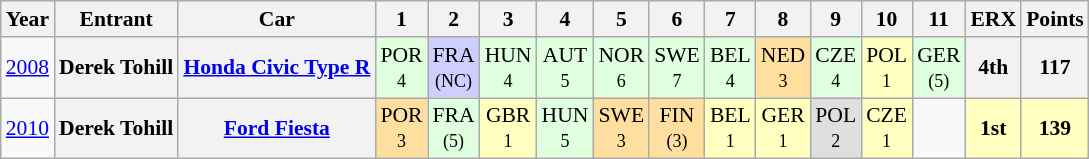<table class="wikitable" border="1" style="text-align:center; font-size:90%;">
<tr valign="top">
<th>Year</th>
<th>Entrant</th>
<th>Car</th>
<th>1</th>
<th>2</th>
<th>3</th>
<th>4</th>
<th>5</th>
<th>6</th>
<th>7</th>
<th>8</th>
<th>9</th>
<th>10</th>
<th>11</th>
<th>ERX</th>
<th>Points</th>
</tr>
<tr>
<td><a href='#'>2008</a></td>
<th>Derek Tohill</th>
<th><a href='#'>Honda Civic Type R</a></th>
<td style="background:#DFFFDF;">POR<br><small>4</small></td>
<td style="background:#CFCFFF;">FRA<br><small>(NC)</small></td>
<td style="background:#DFFFDF;">HUN<br><small>4</small></td>
<td style="background:#DFFFDF;">AUT<br><small>5</small></td>
<td style="background:#DFFFDF;">NOR<br><small>6</small></td>
<td style="background:#DFFFDF;">SWE<br><small>7</small></td>
<td style="background:#DFFFDF;">BEL<br><small>4</small></td>
<td style="background:#FFDF9F;">NED<br><small>3</small></td>
<td style="background:#DFFFDF;">CZE<br><small>4</small></td>
<td style="background:#FFFFBF;">POL<br><small>1</small></td>
<td style="background:#DFFFDF;">GER<br><small>(5)</small></td>
<th>4th</th>
<th>117</th>
</tr>
<tr>
<td><a href='#'>2010</a></td>
<th>Derek Tohill</th>
<th><a href='#'>Ford Fiesta</a></th>
<td style="background:#FFDF9F;">POR<br><small>3</small></td>
<td style="background:#DFFFDF;">FRA<br><small>(5)</small></td>
<td style="background:#FFFFBF;">GBR<br><small>1</small></td>
<td style="background:#DFFFDF;">HUN<br><small>5</small></td>
<td style="background:#FFDF9F;">SWE<br><small>3</small></td>
<td style="background:#FFDF9F;">FIN<br><small>(3)</small></td>
<td style="background:#FFFFBF;">BEL<br><small>1</small></td>
<td style="background:#FFFFBF;">GER<br><small>1</small></td>
<td style="background:#DFDFDF;">POL<br><small>2</small></td>
<td style="background:#FFFFBF;">CZE<br><small>1</small></td>
<td></td>
<th style="background:#FFFFBF;">1st</th>
<th style="background:#FFFFBF;">139</th>
</tr>
</table>
